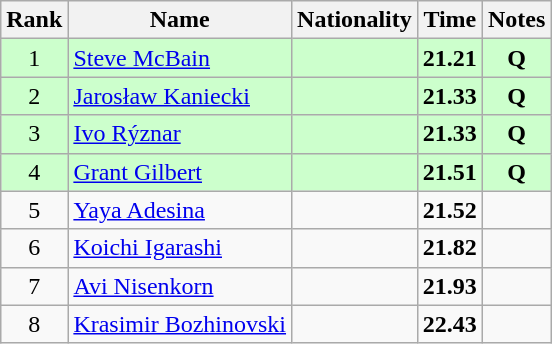<table class="wikitable sortable" style="text-align:center">
<tr>
<th>Rank</th>
<th>Name</th>
<th>Nationality</th>
<th>Time</th>
<th>Notes</th>
</tr>
<tr bgcolor=ccffcc>
<td>1</td>
<td align=left><a href='#'>Steve McBain</a></td>
<td align=left></td>
<td><strong>21.21</strong></td>
<td><strong>Q</strong></td>
</tr>
<tr bgcolor=ccffcc>
<td>2</td>
<td align=left><a href='#'>Jarosław Kaniecki</a></td>
<td align=left></td>
<td><strong>21.33</strong></td>
<td><strong>Q</strong></td>
</tr>
<tr bgcolor=ccffcc>
<td>3</td>
<td align=left><a href='#'>Ivo Rýznar</a></td>
<td align=left></td>
<td><strong>21.33</strong></td>
<td><strong>Q</strong></td>
</tr>
<tr bgcolor=ccffcc>
<td>4</td>
<td align=left><a href='#'>Grant Gilbert</a></td>
<td align=left></td>
<td><strong>21.51</strong></td>
<td><strong>Q</strong></td>
</tr>
<tr>
<td>5</td>
<td align=left><a href='#'>Yaya Adesina</a></td>
<td align=left></td>
<td><strong>21.52</strong></td>
<td></td>
</tr>
<tr>
<td>6</td>
<td align=left><a href='#'>Koichi Igarashi</a></td>
<td align=left></td>
<td><strong>21.82</strong></td>
<td></td>
</tr>
<tr>
<td>7</td>
<td align=left><a href='#'>Avi Nisenkorn</a></td>
<td align=left></td>
<td><strong>21.93</strong></td>
<td></td>
</tr>
<tr>
<td>8</td>
<td align=left><a href='#'>Krasimir Bozhinovski</a></td>
<td align=left></td>
<td><strong>22.43</strong></td>
<td></td>
</tr>
</table>
